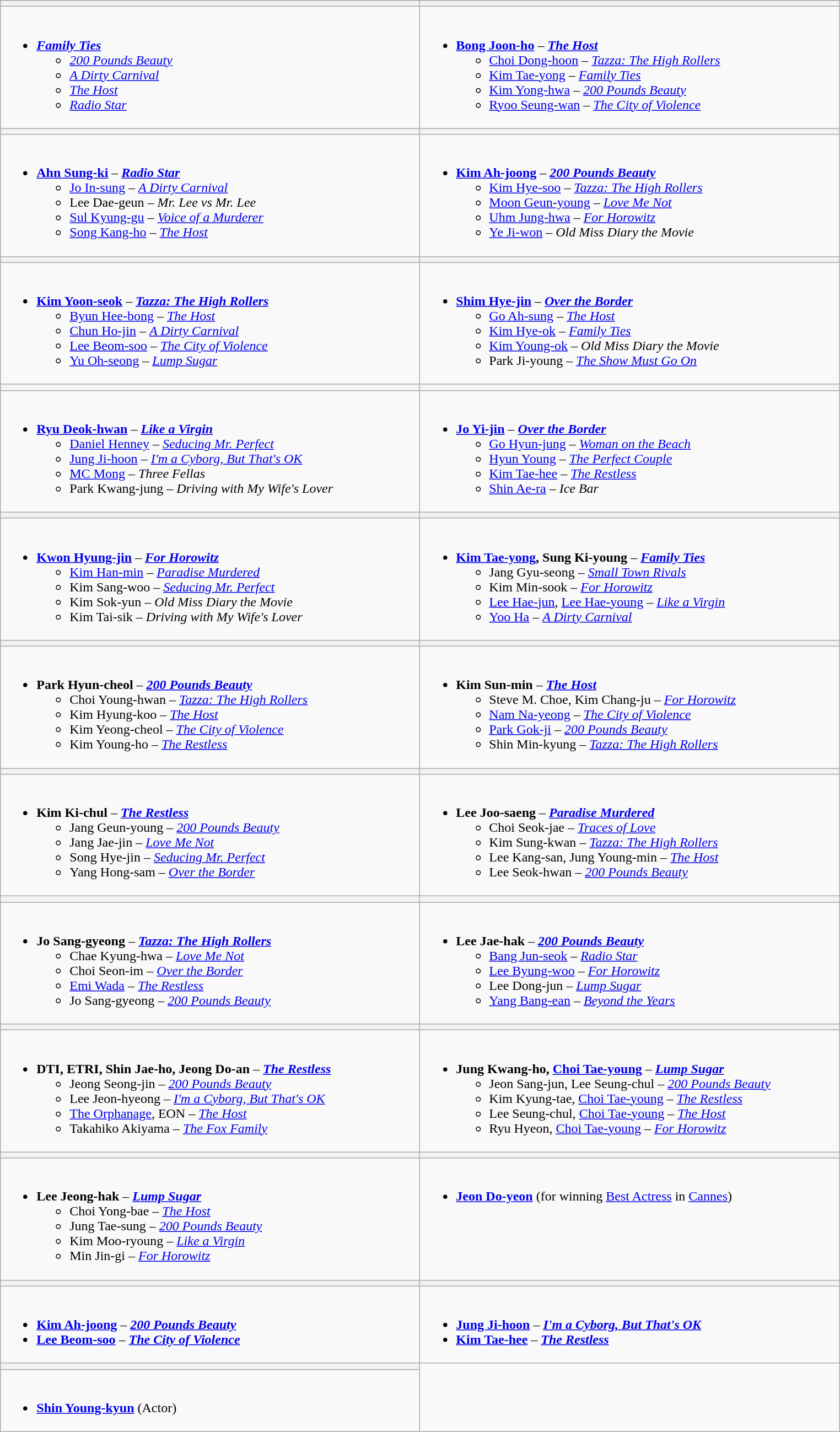<table class="wikitable">
<tr>
<th style="width:500px;"></th>
<th style="width:500px;"></th>
</tr>
<tr>
<td valign="top"><br><ul><li><strong><em><a href='#'>Family Ties</a></em></strong><ul><li><em><a href='#'>200 Pounds Beauty</a></em></li><li><em><a href='#'>A Dirty Carnival</a></em></li><li><em><a href='#'>The Host</a></em></li><li><em><a href='#'>Radio Star</a></em></li></ul></li></ul></td>
<td valign="top"><br><ul><li><strong><a href='#'>Bong Joon-ho</a></strong> – <strong><em><a href='#'>The Host</a></em></strong><ul><li><a href='#'>Choi Dong-hoon</a> – <em><a href='#'>Tazza: The High Rollers</a></em></li><li><a href='#'>Kim Tae-yong</a> – <em><a href='#'>Family Ties</a></em></li><li><a href='#'>Kim Yong-hwa</a> – <em><a href='#'>200 Pounds Beauty</a></em></li><li><a href='#'>Ryoo Seung-wan</a> – <em><a href='#'>The City of Violence</a></em></li></ul></li></ul></td>
</tr>
<tr>
<th></th>
<th></th>
</tr>
<tr>
<td valign="top"><br><ul><li><strong><a href='#'>Ahn Sung-ki</a></strong> – <strong><em><a href='#'>Radio Star</a></em></strong><ul><li><a href='#'>Jo In-sung</a> – <em><a href='#'>A Dirty Carnival</a></em></li><li>Lee Dae-geun – <em>Mr. Lee vs Mr. Lee</em></li><li><a href='#'>Sul Kyung-gu</a> – <em><a href='#'>Voice of a Murderer</a></em></li><li><a href='#'>Song Kang-ho</a> – <em><a href='#'>The Host</a></em></li></ul></li></ul></td>
<td valign="top"><br><ul><li><strong><a href='#'>Kim Ah-joong</a></strong> – <strong><em><a href='#'>200 Pounds Beauty</a></em></strong><ul><li><a href='#'>Kim Hye-soo</a> – <em><a href='#'>Tazza: The High Rollers</a></em></li><li><a href='#'>Moon Geun-young</a> – <em><a href='#'>Love Me Not</a></em></li><li><a href='#'>Uhm Jung-hwa</a> – <em><a href='#'>For Horowitz</a></em></li><li><a href='#'>Ye Ji-won</a> – <em>Old Miss Diary the Movie</em></li></ul></li></ul></td>
</tr>
<tr>
<th></th>
<th></th>
</tr>
<tr>
<td valign="top"><br><ul><li><strong><a href='#'>Kim Yoon-seok</a></strong> – <strong><em><a href='#'>Tazza: The High Rollers</a></em></strong><ul><li><a href='#'>Byun Hee-bong</a> – <em><a href='#'>The Host</a></em></li><li><a href='#'>Chun Ho-jin</a> – <em><a href='#'>A Dirty Carnival</a></em></li><li><a href='#'>Lee Beom-soo</a> – <em><a href='#'>The City of Violence</a></em></li><li><a href='#'>Yu Oh-seong</a> – <em><a href='#'>Lump Sugar</a></em></li></ul></li></ul></td>
<td valign="top"><br><ul><li><strong><a href='#'>Shim Hye-jin</a></strong> – <strong><em><a href='#'>Over the Border</a></em></strong><ul><li><a href='#'>Go Ah-sung</a> – <em><a href='#'>The Host</a></em></li><li><a href='#'>Kim Hye-ok</a> – <em><a href='#'>Family Ties</a></em></li><li><a href='#'>Kim Young-ok</a> – <em>Old Miss Diary the Movie</em></li><li>Park Ji-young – <em><a href='#'>The Show Must Go On</a></em></li></ul></li></ul></td>
</tr>
<tr>
<th></th>
<th></th>
</tr>
<tr>
<td valign="top"><br><ul><li><strong><a href='#'>Ryu Deok-hwan</a></strong> – <strong><em><a href='#'>Like a Virgin</a></em></strong><ul><li><a href='#'>Daniel Henney</a> – <em><a href='#'>Seducing Mr. Perfect</a></em></li><li><a href='#'>Jung Ji-hoon</a> – <em><a href='#'>I'm a Cyborg, But That's OK</a></em></li><li><a href='#'>MC Mong</a> – <em>Three Fellas</em></li><li>Park Kwang-jung  – <em>Driving with My Wife's Lover</em></li></ul></li></ul></td>
<td valign="top"><br><ul><li><strong><a href='#'>Jo Yi-jin</a></strong> – <strong><em><a href='#'>Over the Border</a></em></strong><ul><li><a href='#'>Go Hyun-jung</a> – <em><a href='#'>Woman on the Beach</a></em></li><li><a href='#'>Hyun Young</a> – <em><a href='#'>The Perfect Couple</a></em></li><li><a href='#'>Kim Tae-hee</a> – <em><a href='#'>The Restless</a></em></li><li><a href='#'>Shin Ae-ra</a> – <em>Ice Bar</em></li></ul></li></ul></td>
</tr>
<tr>
<th></th>
<th></th>
</tr>
<tr>
<td valign="top"><br><ul><li><strong><a href='#'>Kwon Hyung-jin</a></strong>  – <strong><em><a href='#'>For Horowitz</a></em></strong><ul><li><a href='#'>Kim Han-min</a> – <em><a href='#'>Paradise Murdered</a></em></li><li>Kim Sang-woo – <em><a href='#'>Seducing Mr. Perfect</a></em></li><li>Kim Sok-yun – <em>Old Miss Diary the Movie</em></li><li>Kim Tai-sik  – <em>Driving with My Wife's Lover</em></li></ul></li></ul></td>
<td valign="top"><br><ul><li><strong><a href='#'>Kim Tae-yong</a>, Sung Ki-young</strong> – <strong><em><a href='#'>Family Ties</a></em></strong><ul><li>Jang Gyu-seong – <em><a href='#'>Small Town Rivals</a></em></li><li>Kim Min-sook – <em><a href='#'>For Horowitz</a></em></li><li><a href='#'>Lee Hae-jun</a>, <a href='#'>Lee Hae-young</a> – <em><a href='#'>Like a Virgin</a></em></li><li><a href='#'>Yoo Ha</a> – <em><a href='#'>A Dirty Carnival</a></em></li></ul></li></ul></td>
</tr>
<tr>
<th></th>
<th></th>
</tr>
<tr>
<td valign="top"><br><ul><li><strong>Park Hyun-cheol</strong> – <strong><em><a href='#'>200 Pounds Beauty</a></em></strong><ul><li>Choi Young-hwan – <em><a href='#'>Tazza: The High Rollers</a></em></li><li>Kim Hyung-koo – <em><a href='#'>The Host</a></em></li><li>Kim Yeong-cheol – <em><a href='#'>The City of Violence</a></em></li><li>Kim Young-ho – <em><a href='#'>The Restless</a></em></li></ul></li></ul></td>
<td valign="top"><br><ul><li><strong>Kim Sun-min</strong> – <strong><em><a href='#'>The Host</a></em></strong><ul><li>Steve M. Choe, Kim Chang-ju – <em><a href='#'>For Horowitz</a></em></li><li><a href='#'>Nam Na-yeong</a> – <em><a href='#'>The City of Violence</a></em></li><li><a href='#'>Park Gok-ji</a> – <em><a href='#'>200 Pounds Beauty</a></em></li><li>Shin Min-kyung – <em><a href='#'>Tazza: The High Rollers</a></em></li></ul></li></ul></td>
</tr>
<tr>
<th></th>
<th></th>
</tr>
<tr>
<td valign="top"><br><ul><li><strong>Kim Ki-chul</strong> – <strong><em><a href='#'>The Restless</a></em></strong><ul><li>Jang Geun-young – <em><a href='#'>200 Pounds Beauty</a></em></li><li>Jang Jae-jin – <em><a href='#'>Love Me Not</a></em></li><li>Song Hye-jin – <em><a href='#'>Seducing Mr. Perfect</a></em></li><li>Yang Hong-sam – <em><a href='#'>Over the Border</a></em></li></ul></li></ul></td>
<td valign="top"><br><ul><li><strong>Lee Joo-saeng</strong> – <strong><em><a href='#'>Paradise Murdered</a></em></strong><ul><li>Choi Seok-jae – <em><a href='#'>Traces of Love</a></em></li><li>Kim Sung-kwan – <em><a href='#'>Tazza: The High Rollers</a></em></li><li>Lee Kang-san, Jung Young-min – <em><a href='#'>The Host</a></em></li><li>Lee Seok-hwan – <em><a href='#'>200 Pounds Beauty</a></em></li></ul></li></ul></td>
</tr>
<tr>
<th></th>
<th></th>
</tr>
<tr>
<td valign="top"><br><ul><li><strong>Jo Sang-gyeong</strong> – <strong><em><a href='#'>Tazza: The High Rollers</a></em></strong><ul><li>Chae Kyung-hwa – <em><a href='#'>Love Me Not</a></em></li><li>Choi Seon-im – <em><a href='#'>Over the Border</a></em></li><li><a href='#'>Emi Wada</a> – <em><a href='#'>The Restless</a></em></li><li>Jo Sang-gyeong – <em><a href='#'>200 Pounds Beauty</a></em></li></ul></li></ul></td>
<td valign="top"><br><ul><li><strong>Lee Jae-hak</strong> – <strong><em><a href='#'>200 Pounds Beauty</a></em></strong><ul><li><a href='#'>Bang Jun-seok</a> – <em><a href='#'>Radio Star</a></em></li><li><a href='#'>Lee Byung-woo</a> – <em><a href='#'>For Horowitz</a></em></li><li>Lee Dong-jun – <em><a href='#'>Lump Sugar</a></em></li><li><a href='#'>Yang Bang-ean</a> – <em><a href='#'>Beyond the Years</a></em></li></ul></li></ul></td>
</tr>
<tr>
<th></th>
<th></th>
</tr>
<tr>
<td valign="top"><br><ul><li><strong>DTI, ETRI, Shin Jae-ho, Jeong Do-an</strong> – <strong><em><a href='#'>The Restless</a></em></strong><ul><li>Jeong Seong-jin – <em><a href='#'>200 Pounds Beauty</a></em></li><li>Lee Jeon-hyeong – <em><a href='#'>I'm a Cyborg, But That's OK</a></em></li><li><a href='#'>The Orphanage</a>, EON – <em><a href='#'>The Host</a></em></li><li>Takahiko Akiyama – <em><a href='#'>The Fox Family</a></em></li></ul></li></ul></td>
<td valign="top"><br><ul><li><strong>Jung Kwang-ho, <a href='#'>Choi Tae-young</a></strong> – <strong><em><a href='#'>Lump Sugar</a></em></strong><ul><li>Jeon Sang-jun, Lee Seung-chul – <em><a href='#'>200 Pounds Beauty</a></em></li><li>Kim Kyung-tae, <a href='#'>Choi Tae-young</a> – <em><a href='#'>The Restless</a></em></li><li>Lee Seung-chul, <a href='#'>Choi Tae-young</a> – <em><a href='#'>The Host</a></em></li><li>Ryu Hyeon, <a href='#'>Choi Tae-young</a> – <em><a href='#'>For Horowitz</a></em></li></ul></li></ul></td>
</tr>
<tr>
<th></th>
<th></th>
</tr>
<tr>
<td valign="top"><br><ul><li><strong>Lee Jeong-hak</strong> – <strong><em><a href='#'>Lump Sugar</a></em></strong><ul><li>Choi Yong-bae – <em><a href='#'>The Host</a></em></li><li>Jung Tae-sung – <em><a href='#'>200 Pounds Beauty</a></em></li><li>Kim Moo-ryoung – <em><a href='#'>Like a Virgin</a></em></li><li>Min Jin-gi – <em><a href='#'>For Horowitz</a></em></li></ul></li></ul></td>
<td valign="top"><br><ul><li><strong><a href='#'>Jeon Do-yeon</a></strong> (for winning <a href='#'>Best Actress</a> in <a href='#'>Cannes</a>)</li></ul></td>
</tr>
<tr>
<th></th>
<th></th>
</tr>
<tr>
<td valign="top"><br><ul><li><strong><a href='#'>Kim Ah-joong</a></strong> – <strong><em><a href='#'>200 Pounds Beauty</a></em></strong></li><li><strong><a href='#'>Lee Beom-soo</a></strong> – <strong><em><a href='#'>The City of Violence</a></em></strong></li></ul></td>
<td valign="top"><br><ul><li><strong><a href='#'>Jung Ji-hoon</a></strong> – <strong><em><a href='#'>I'm a Cyborg, But That's OK</a></em></strong></li><li><strong><a href='#'>Kim Tae-hee</a></strong> – <strong><em><a href='#'>The Restless</a></em></strong></li></ul></td>
</tr>
<tr>
<th></th>
</tr>
<tr>
<td valign="top"><br><ul><li><strong><a href='#'>Shin Young-kyun</a></strong> (Actor)</li></ul></td>
</tr>
</table>
